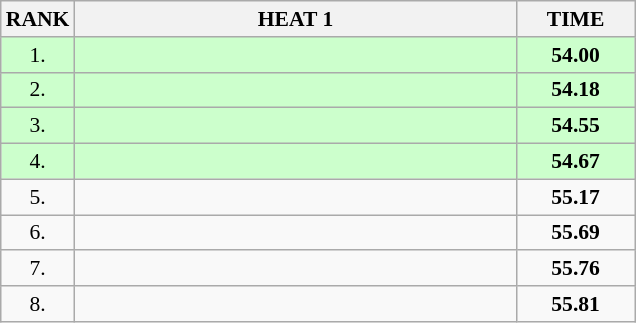<table class="wikitable" style="border-collapse: collapse; font-size: 90%;">
<tr>
<th>RANK</th>
<th style="width: 20em">HEAT 1</th>
<th style="width: 5em">TIME</th>
</tr>
<tr style="background:#ccffcc;">
<td align="center">1.</td>
<td></td>
<td align="center"><strong>54.00</strong></td>
</tr>
<tr style="background:#ccffcc;">
<td align="center">2.</td>
<td></td>
<td align="center"><strong>54.18</strong></td>
</tr>
<tr style="background:#ccffcc;">
<td align="center">3.</td>
<td></td>
<td align="center"><strong>54.55</strong></td>
</tr>
<tr style="background:#ccffcc;">
<td align="center">4.</td>
<td></td>
<td align="center"><strong>54.67</strong></td>
</tr>
<tr>
<td align="center">5.</td>
<td></td>
<td align="center"><strong>55.17</strong></td>
</tr>
<tr>
<td align="center">6.</td>
<td></td>
<td align="center"><strong>55.69</strong></td>
</tr>
<tr>
<td align="center">7.</td>
<td></td>
<td align="center"><strong>55.76</strong></td>
</tr>
<tr>
<td align="center">8.</td>
<td></td>
<td align="center"><strong>55.81</strong></td>
</tr>
</table>
